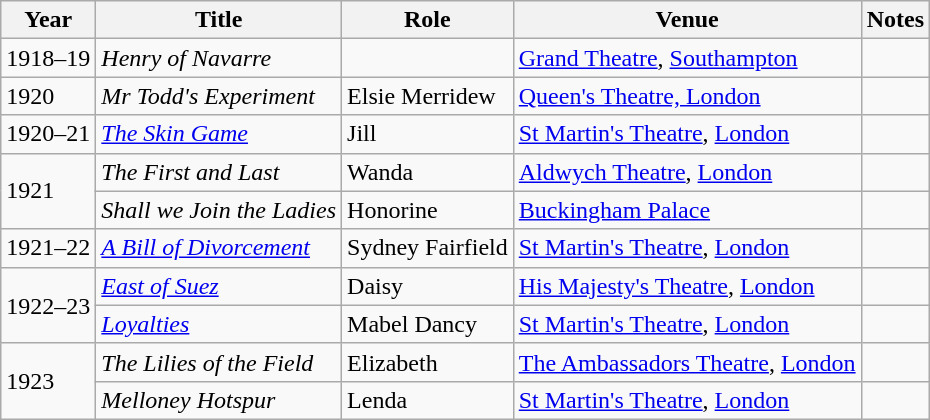<table class="wikitable sortable">
<tr>
<th>Year</th>
<th>Title</th>
<th>Role</th>
<th>Venue</th>
<th>Notes</th>
</tr>
<tr>
<td>1918–19</td>
<td><em>Henry of Navarre</em></td>
<td></td>
<td><a href='#'>Grand Theatre</a>, <a href='#'>Southampton</a></td>
<td></td>
</tr>
<tr>
<td>1920</td>
<td><em>Mr Todd's Experiment</em></td>
<td>Elsie Merridew</td>
<td><a href='#'>Queen's Theatre, London</a></td>
<td></td>
</tr>
<tr>
<td>1920–21</td>
<td><em><a href='#'>The Skin Game</a></em></td>
<td>Jill</td>
<td><a href='#'>St Martin's Theatre</a>, <a href='#'>London</a></td>
<td></td>
</tr>
<tr>
<td rowspan=2>1921</td>
<td><em>The First and Last</em></td>
<td>Wanda</td>
<td><a href='#'>Aldwych Theatre</a>, <a href='#'>London</a></td>
<td></td>
</tr>
<tr>
<td><em>Shall we Join the Ladies</em></td>
<td>Honorine</td>
<td><a href='#'>Buckingham Palace</a></td>
</tr>
<tr>
<td>1921–22</td>
<td><em><a href='#'>A Bill of Divorcement</a></em></td>
<td>Sydney Fairfield</td>
<td><a href='#'>St Martin's Theatre</a>, <a href='#'>London</a></td>
<td></td>
</tr>
<tr>
<td rowspan="2">1922–23</td>
<td><em><a href='#'>East of Suez</a></em></td>
<td>Daisy</td>
<td><a href='#'>His Majesty's Theatre</a>, <a href='#'>London</a></td>
<td></td>
</tr>
<tr>
<td><em><a href='#'>Loyalties</a></em></td>
<td>Mabel Dancy</td>
<td><a href='#'>St Martin's Theatre</a>, <a href='#'>London</a></td>
<td></td>
</tr>
<tr>
<td rowspan="2">1923</td>
<td><em>The Lilies of the Field</em></td>
<td>Elizabeth</td>
<td><a href='#'>The Ambassadors Theatre</a>, <a href='#'>London</a></td>
<td></td>
</tr>
<tr>
<td><em>Melloney Hotspur</em></td>
<td>Lenda</td>
<td><a href='#'>St Martin's Theatre</a>, <a href='#'>London</a></td>
</tr>
</table>
